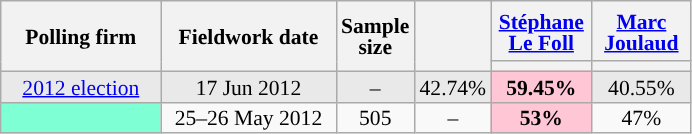<table class="wikitable sortable" style="text-align:center;font-size:90%;line-height:14px;">
<tr style="height:40px;">
<th style="width:100px;" rowspan="2">Polling firm</th>
<th style="width:110px;" rowspan="2">Fieldwork date</th>
<th style="width:35px;" rowspan="2">Sample<br>size</th>
<th style="width:30px;" rowspan="2"></th>
<th class="unsortable" style="width:60px;"><a href='#'>Stéphane Le Foll</a><br></th>
<th class="unsortable" style="width:60px;"><a href='#'>Marc Joulaud</a><br></th>
</tr>
<tr>
<th style="background:"></th>
<th style="background:"></th>
</tr>
<tr style="background:#E9E9E9;">
<td><a href='#'>2012 election</a></td>
<td data-sort-value="2012-06-17">17 Jun 2012</td>
<td>–</td>
<td>42.74%</td>
<td style="background:#FFC6D5;"><strong>59.45%</strong></td>
<td>40.55%</td>
</tr>
<tr>
<td style="background:aquamarine;"></td>
<td data-sort-value="2012-05-26">25–26 May 2012</td>
<td>505</td>
<td>–</td>
<td style="background:#FFC6D5;"><strong>53%</strong></td>
<td>47%</td>
</tr>
</table>
